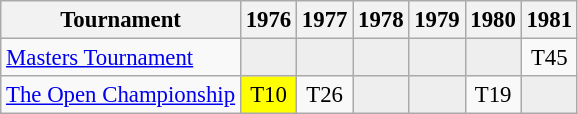<table class="wikitable" style="font-size:95%;text-align:center;">
<tr>
<th>Tournament</th>
<th>1976</th>
<th>1977</th>
<th>1978</th>
<th>1979</th>
<th>1980</th>
<th>1981</th>
</tr>
<tr>
<td align=left><a href='#'>Masters Tournament</a></td>
<td style="background:#eeeeee;"></td>
<td style="background:#eeeeee;"></td>
<td style="background:#eeeeee;"></td>
<td style="background:#eeeeee;"></td>
<td style="background:#eeeeee;"></td>
<td>T45</td>
</tr>
<tr>
<td align=left><a href='#'>The Open Championship</a></td>
<td style="background:yellow;">T10</td>
<td>T26</td>
<td style="background:#eeeeee;"></td>
<td style="background:#eeeeee;"></td>
<td>T19</td>
<td style="background:#eeeeee;"></td>
</tr>
</table>
